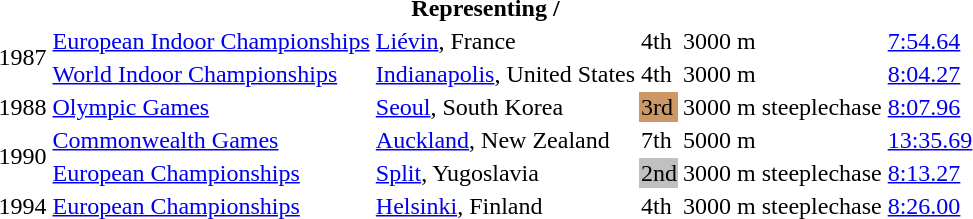<table>
<tr>
<th colspan=6>Representing  /  </th>
</tr>
<tr>
<td rowspan=2>1987</td>
<td><a href='#'>European Indoor Championships</a></td>
<td><a href='#'>Liévin</a>, France</td>
<td>4th</td>
<td>3000 m</td>
<td><a href='#'>7:54.64</a></td>
</tr>
<tr>
<td><a href='#'>World Indoor Championships</a></td>
<td><a href='#'>Indianapolis</a>, United States</td>
<td>4th</td>
<td>3000 m</td>
<td><a href='#'>8:04.27</a></td>
</tr>
<tr>
<td>1988</td>
<td><a href='#'>Olympic Games</a></td>
<td><a href='#'>Seoul</a>, South Korea</td>
<td bgcolor=cc9966>3rd</td>
<td>3000 m steeplechase</td>
<td><a href='#'>8:07.96</a></td>
</tr>
<tr>
<td rowspan=2>1990</td>
<td><a href='#'>Commonwealth Games</a></td>
<td><a href='#'>Auckland</a>, New Zealand</td>
<td>7th</td>
<td>5000 m</td>
<td><a href='#'>13:35.69</a></td>
</tr>
<tr>
<td><a href='#'>European Championships</a></td>
<td><a href='#'>Split</a>, Yugoslavia</td>
<td bgcolor=silver>2nd</td>
<td>3000 m steeplechase</td>
<td><a href='#'>8:13.27</a></td>
</tr>
<tr>
<td>1994</td>
<td><a href='#'>European Championships</a></td>
<td><a href='#'>Helsinki</a>, Finland</td>
<td>4th</td>
<td>3000 m steeplechase</td>
<td><a href='#'>8:26.00</a></td>
</tr>
</table>
